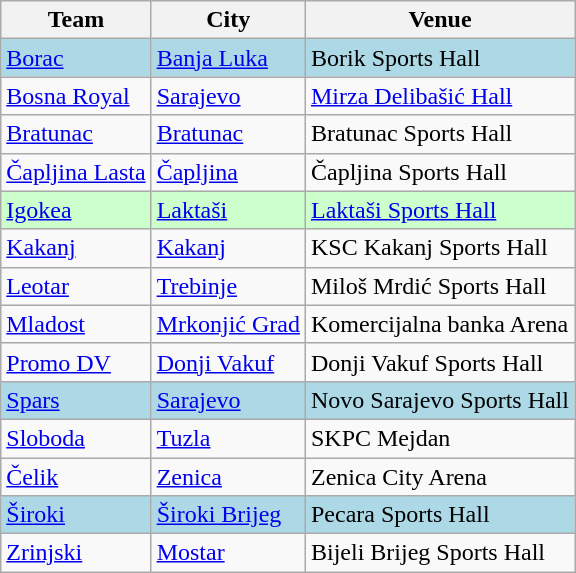<table class="wikitable sortable">
<tr>
<th>Team</th>
<th>City</th>
<th>Venue</th>
</tr>
<tr bgcolor="lightblue">
<td><a href='#'>Borac</a></td>
<td><a href='#'>Banja Luka</a></td>
<td>Borik Sports Hall</td>
</tr>
<tr>
<td><a href='#'>Bosna Royal</a></td>
<td><a href='#'>Sarajevo</a></td>
<td><a href='#'>Mirza Delibašić Hall</a></td>
</tr>
<tr>
<td><a href='#'>Bratunac</a></td>
<td><a href='#'>Bratunac</a></td>
<td>Bratunac Sports Hall</td>
</tr>
<tr>
<td><a href='#'>Čapljina Lasta</a></td>
<td><a href='#'>Čapljina</a></td>
<td>Čapljina Sports Hall</td>
</tr>
<tr bgcolor="#ccffcc">
<td><a href='#'>Igokea</a></td>
<td><a href='#'>Laktaši</a></td>
<td><a href='#'>Laktaši Sports Hall</a></td>
</tr>
<tr>
<td><a href='#'>Kakanj</a></td>
<td><a href='#'>Kakanj</a></td>
<td>KSC Kakanj Sports Hall</td>
</tr>
<tr>
<td><a href='#'>Leotar</a></td>
<td><a href='#'>Trebinje</a></td>
<td>Miloš Mrdić Sports Hall</td>
</tr>
<tr>
<td><a href='#'>Mladost</a></td>
<td><a href='#'>Mrkonjić Grad</a></td>
<td>Komercijalna banka Arena</td>
</tr>
<tr>
<td><a href='#'>Promo DV</a></td>
<td><a href='#'>Donji Vakuf</a></td>
<td>Donji Vakuf Sports Hall</td>
</tr>
<tr bgcolor="lightblue">
<td><a href='#'>Spars</a></td>
<td><a href='#'>Sarajevo</a></td>
<td>Novo Sarajevo Sports Hall</td>
</tr>
<tr>
<td><a href='#'>Sloboda</a></td>
<td><a href='#'>Tuzla</a></td>
<td>SKPC Mejdan</td>
</tr>
<tr>
<td><a href='#'>Čelik</a></td>
<td><a href='#'>Zenica</a></td>
<td>Zenica City Arena</td>
</tr>
<tr bgcolor="lightblue">
<td><a href='#'>Široki</a></td>
<td><a href='#'>Široki Brijeg</a></td>
<td>Pecara Sports Hall</td>
</tr>
<tr>
<td><a href='#'>Zrinjski</a></td>
<td><a href='#'>Mostar</a></td>
<td>Bijeli Brijeg Sports Hall</td>
</tr>
</table>
